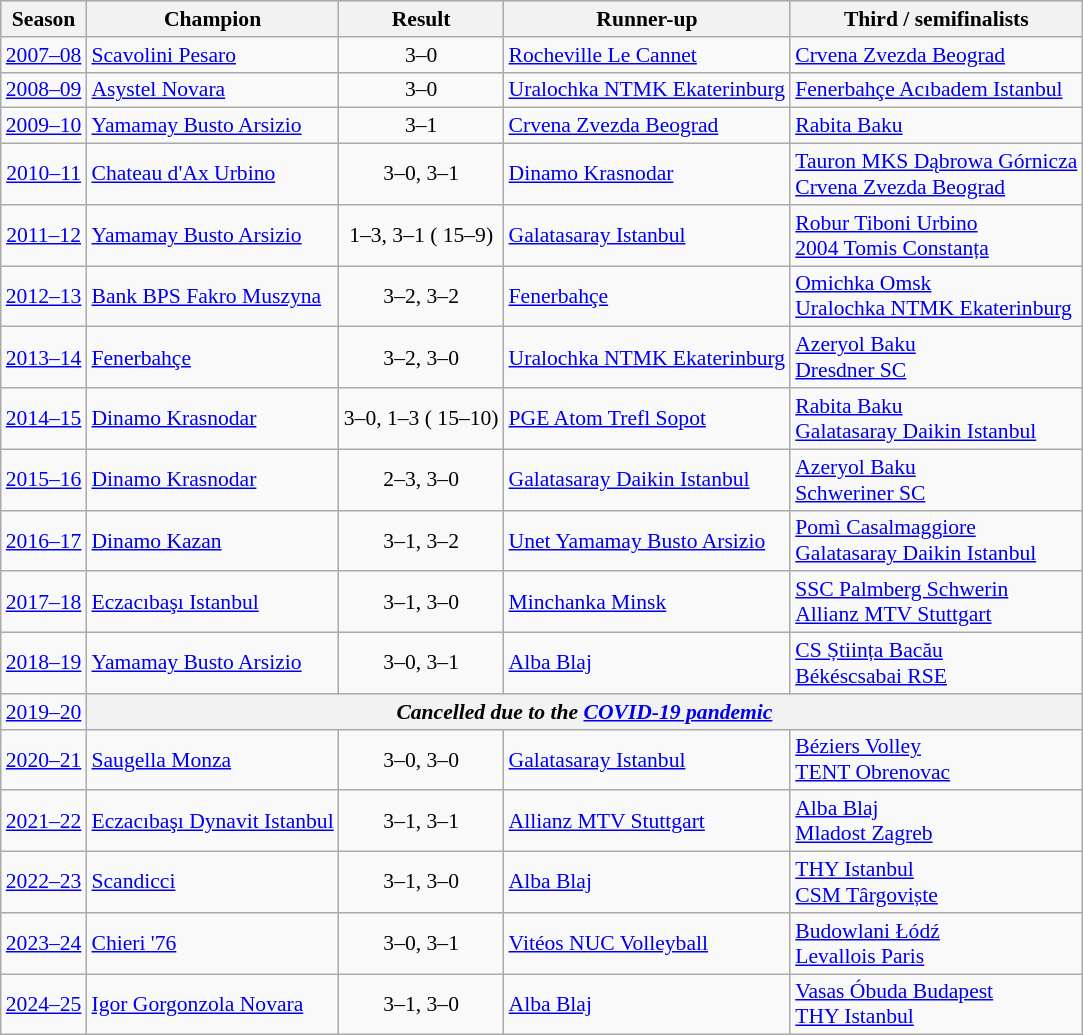<table class=wikitable style="font-size:90%;">
<tr bgcolor=#C1D8FF>
<th>Season</th>
<th>Champion</th>
<th>Result</th>
<th>Runner-up</th>
<th>Third / semifinalists</th>
</tr>
<tr>
<td align=center><a href='#'>2007–08</a></td>
<td> <a href='#'>Scavolini Pesaro</a></td>
<td align=center>3–0</td>
<td> <a href='#'>Rocheville Le Cannet</a></td>
<td> <a href='#'>Crvena Zvezda Beograd</a></td>
</tr>
<tr>
<td align=center><a href='#'>2008–09</a></td>
<td> <a href='#'>Asystel Novara</a></td>
<td align=center>3–0</td>
<td> <a href='#'>Uralochka NTMK Ekaterinburg</a></td>
<td> <a href='#'>Fenerbahçe Acıbadem Istanbul</a></td>
</tr>
<tr>
<td align=center><a href='#'>2009–10</a></td>
<td> <a href='#'>Yamamay Busto Arsizio</a></td>
<td align=center>3–1</td>
<td> <a href='#'>Crvena Zvezda Beograd</a></td>
<td> <a href='#'>Rabita Baku</a></td>
</tr>
<tr>
<td align=center><a href='#'>2010–11</a></td>
<td> <a href='#'>Chateau d'Ax Urbino</a></td>
<td align=center>3–0, 3–1</td>
<td> <a href='#'>Dinamo Krasnodar</a></td>
<td> <a href='#'>Tauron MKS Dąbrowa Górnicza</a> <br> <a href='#'>Crvena Zvezda Beograd</a></td>
</tr>
<tr>
<td align=center><a href='#'>2011–12</a></td>
<td> <a href='#'>Yamamay Busto Arsizio</a></td>
<td align=center>1–3, 3–1 ( 15–9)</td>
<td> <a href='#'>Galatasaray Istanbul</a></td>
<td> <a href='#'>Robur Tiboni Urbino</a> <br> <a href='#'>2004 Tomis Constanța</a></td>
</tr>
<tr>
<td align=center><a href='#'>2012–13</a></td>
<td> <a href='#'>Bank BPS Fakro Muszyna</a></td>
<td align=center>3–2, 3–2</td>
<td> <a href='#'>Fenerbahçe</a></td>
<td> <a href='#'>Omichka Omsk</a> <br> <a href='#'>Uralochka NTMK Ekaterinburg</a></td>
</tr>
<tr>
<td align=center><a href='#'>2013–14</a></td>
<td> <a href='#'>Fenerbahçe</a></td>
<td align=center>3–2, 3–0</td>
<td> <a href='#'>Uralochka NTMK Ekaterinburg</a></td>
<td> <a href='#'>Azeryol Baku</a> <br> <a href='#'>Dresdner SC</a></td>
</tr>
<tr>
<td align=center><a href='#'>2014–15</a></td>
<td> <a href='#'>Dinamo Krasnodar</a></td>
<td align=center>3–0, 1–3 ( 15–10)</td>
<td> <a href='#'>PGE Atom Trefl Sopot</a></td>
<td> <a href='#'>Rabita Baku</a> <br> <a href='#'>Galatasaray Daikin Istanbul</a></td>
</tr>
<tr>
<td align=center><a href='#'>2015–16</a></td>
<td> <a href='#'>Dinamo Krasnodar</a></td>
<td align=center>2–3, 3–0</td>
<td> <a href='#'>Galatasaray Daikin Istanbul</a></td>
<td> <a href='#'>Azeryol Baku</a> <br> <a href='#'>Schweriner SC</a></td>
</tr>
<tr>
<td align=center><a href='#'>2016–17</a></td>
<td> <a href='#'>Dinamo Kazan</a></td>
<td align=center>3–1, 3–2</td>
<td> <a href='#'>Unet Yamamay Busto Arsizio</a></td>
<td> <a href='#'>Pomì Casalmaggiore</a> <br> <a href='#'>Galatasaray Daikin Istanbul</a></td>
</tr>
<tr>
<td align=center><a href='#'>2017–18</a></td>
<td> <a href='#'>Eczacıbaşı Istanbul</a></td>
<td align=center>3–1, 3–0</td>
<td> <a href='#'>Minchanka Minsk</a></td>
<td> <a href='#'>SSC Palmberg Schwerin</a> <br> <a href='#'>Allianz MTV Stuttgart</a></td>
</tr>
<tr>
<td align=center><a href='#'>2018–19</a></td>
<td> <a href='#'>Yamamay Busto Arsizio</a></td>
<td align=center>3–0, 3–1</td>
<td> <a href='#'>Alba Blaj</a></td>
<td> <a href='#'>CS Știința Bacău</a> <br> <a href='#'>Békéscsabai RSE</a></td>
</tr>
<tr>
<td align=center><a href='#'>2019–20</a></td>
<th colspan=4><em>Cancelled due to the <a href='#'>COVID-19 pandemic</a></em></th>
</tr>
<tr>
<td align=center><a href='#'>2020–21</a></td>
<td> <a href='#'>Saugella Monza</a></td>
<td align=center>3–0, 3–0</td>
<td> <a href='#'>Galatasaray Istanbul</a></td>
<td> <a href='#'>Béziers Volley</a> <br> <a href='#'>TENT Obrenovac</a></td>
</tr>
<tr>
<td align=center><a href='#'>2021–22</a></td>
<td> <a href='#'>Eczacıbaşı Dynavit Istanbul</a></td>
<td align=center>3–1, 3–1</td>
<td> <a href='#'>Allianz MTV Stuttgart</a></td>
<td> <a href='#'>Alba Blaj</a> <br> <a href='#'>Mladost Zagreb</a></td>
</tr>
<tr>
<td align=center><a href='#'>2022–23</a></td>
<td> <a href='#'>Scandicci</a></td>
<td align=center>3–1, 3–0</td>
<td> <a href='#'>Alba Blaj</a></td>
<td> <a href='#'>THY Istanbul</a> <br> <a href='#'>CSM Târgoviște</a></td>
</tr>
<tr>
<td align=center><a href='#'>2023–24</a></td>
<td> <a href='#'>Chieri '76</a></td>
<td align=center>3–0, 3–1</td>
<td> <a href='#'>Vitéos NUC Volleyball</a></td>
<td> <a href='#'>Budowlani Łódź</a> <br> <a href='#'>Levallois Paris</a></td>
</tr>
<tr>
<td align=center><a href='#'>2024–25</a></td>
<td> <a href='#'>Igor Gorgonzola Novara</a></td>
<td align=center>3–1, 3–0</td>
<td> <a href='#'>Alba Blaj</a></td>
<td> <a href='#'>Vasas Óbuda Budapest</a> <br> <a href='#'>THY Istanbul</a></td>
</tr>
</table>
